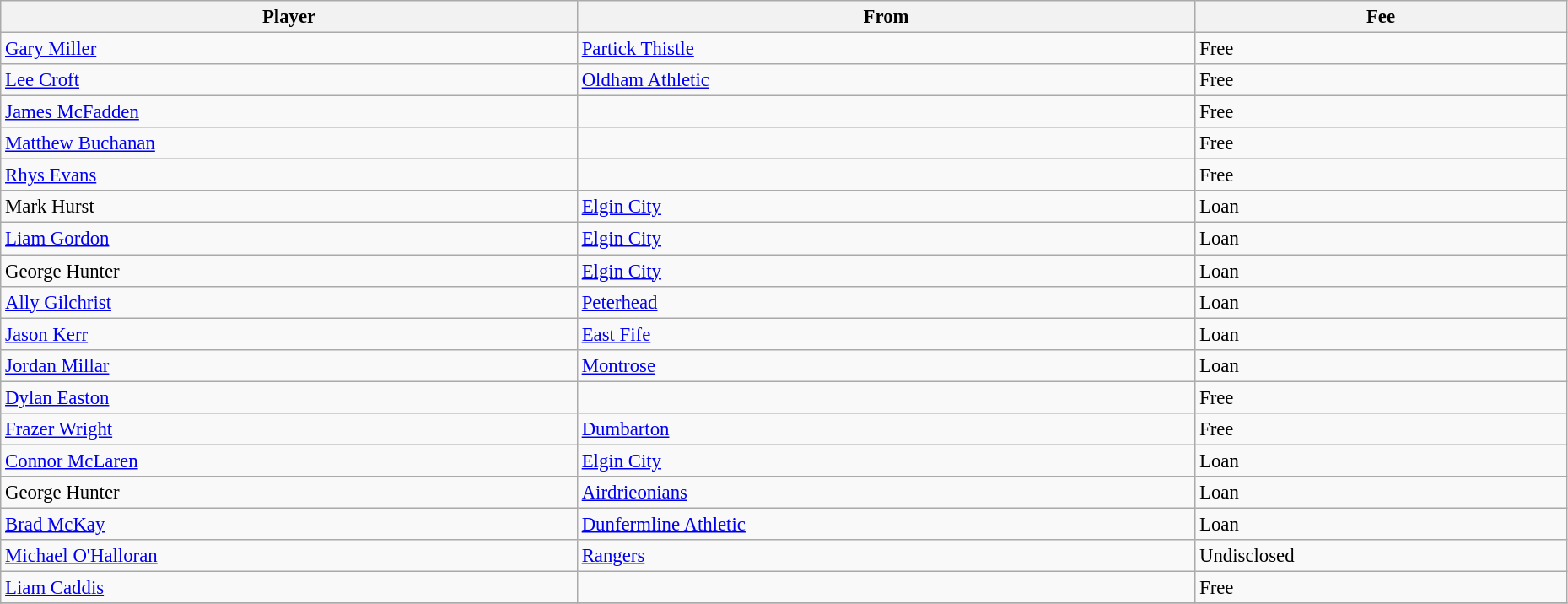<table class="wikitable" style="text-align:center; font-size:95%;width:98%; text-align:left">
<tr>
<th>Player</th>
<th>From</th>
<th>Fee</th>
</tr>
<tr>
<td> <a href='#'>Gary Miller</a></td>
<td> <a href='#'>Partick Thistle</a></td>
<td>Free</td>
</tr>
<tr>
<td> <a href='#'>Lee Croft</a></td>
<td> <a href='#'>Oldham Athletic</a></td>
<td>Free</td>
</tr>
<tr>
<td> <a href='#'>James McFadden</a></td>
<td></td>
<td>Free</td>
</tr>
<tr>
<td> <a href='#'>Matthew Buchanan</a></td>
<td></td>
<td>Free</td>
</tr>
<tr>
<td> <a href='#'>Rhys Evans</a></td>
<td></td>
<td>Free</td>
</tr>
<tr>
<td> Mark Hurst</td>
<td> <a href='#'>Elgin City</a></td>
<td>Loan</td>
</tr>
<tr>
<td> <a href='#'>Liam Gordon</a></td>
<td> <a href='#'>Elgin City</a></td>
<td>Loan</td>
</tr>
<tr>
<td> George Hunter</td>
<td> <a href='#'>Elgin City</a></td>
<td>Loan</td>
</tr>
<tr>
<td> <a href='#'>Ally Gilchrist</a></td>
<td> <a href='#'>Peterhead</a></td>
<td>Loan</td>
</tr>
<tr>
<td> <a href='#'>Jason Kerr</a></td>
<td> <a href='#'>East Fife</a></td>
<td>Loan</td>
</tr>
<tr>
<td> <a href='#'>Jordan Millar</a></td>
<td> <a href='#'>Montrose</a></td>
<td>Loan</td>
</tr>
<tr>
<td> <a href='#'>Dylan Easton</a></td>
<td></td>
<td>Free</td>
</tr>
<tr>
<td> <a href='#'>Frazer Wright</a></td>
<td> <a href='#'>Dumbarton</a></td>
<td>Free</td>
</tr>
<tr>
<td> <a href='#'>Connor McLaren</a></td>
<td> <a href='#'>Elgin City</a></td>
<td>Loan</td>
</tr>
<tr>
<td> George Hunter</td>
<td> <a href='#'>Airdrieonians</a></td>
<td>Loan</td>
</tr>
<tr>
<td> <a href='#'>Brad McKay</a></td>
<td> <a href='#'>Dunfermline Athletic</a></td>
<td>Loan</td>
</tr>
<tr>
<td> <a href='#'>Michael O'Halloran</a></td>
<td> <a href='#'>Rangers</a></td>
<td>Undisclosed</td>
</tr>
<tr>
<td> <a href='#'>Liam Caddis</a></td>
<td></td>
<td>Free</td>
</tr>
<tr>
</tr>
</table>
